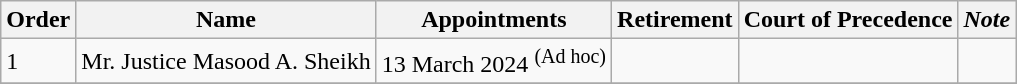<table class="wikitable sortable">
<tr>
<th>Order</th>
<th>Name</th>
<th>Appointments</th>
<th>Retirement</th>
<th>Court of Precedence</th>
<th><em>Note</em></th>
</tr>
<tr>
<td>1</td>
<td>Mr. Justice Masood A. Sheikh</td>
<td>13 March 2024 <sup>(Ad hoc)</sup></td>
<td></td>
<td></td>
<td></td>
</tr>
<tr>
</tr>
</table>
